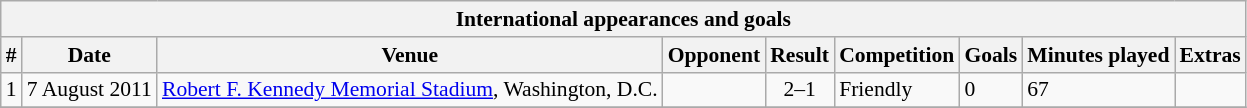<table class="wikitable collapsible collapsed" style="font-size:90%">
<tr>
<th colspan="9"><strong>International appearances and goals</strong></th>
</tr>
<tr>
<th>#</th>
<th>Date</th>
<th>Venue</th>
<th>Opponent</th>
<th>Result</th>
<th>Competition</th>
<th>Goals</th>
<th>Minutes played</th>
<th>Extras</th>
</tr>
<tr>
<td align="center">1</td>
<td>7 August 2011</td>
<td><a href='#'>Robert F. Kennedy Memorial Stadium</a>, Washington, D.C.</td>
<td></td>
<td align="center">2–1</td>
<td>Friendly</td>
<td>0</td>
<td>67</td>
<td></td>
</tr>
<tr>
</tr>
</table>
